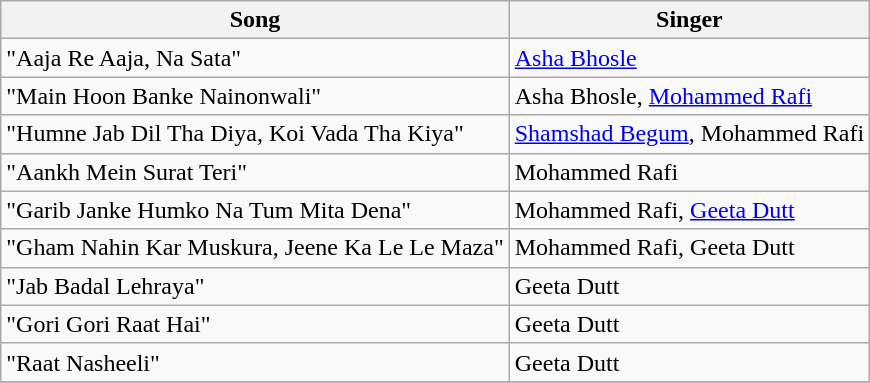<table class="wikitable">
<tr>
<th>Song</th>
<th>Singer</th>
</tr>
<tr>
<td>"Aaja Re Aaja, Na Sata"</td>
<td><a href='#'>Asha Bhosle</a></td>
</tr>
<tr>
<td>"Main Hoon Banke Nainonwali"</td>
<td>Asha Bhosle, <a href='#'>Mohammed Rafi</a></td>
</tr>
<tr>
<td>"Humne Jab Dil Tha Diya, Koi Vada Tha Kiya"</td>
<td><a href='#'>Shamshad Begum</a>, Mohammed Rafi</td>
</tr>
<tr>
<td>"Aankh Mein Surat Teri"</td>
<td>Mohammed Rafi</td>
</tr>
<tr>
<td>"Garib Janke Humko Na Tum Mita Dena"</td>
<td>Mohammed Rafi, <a href='#'>Geeta Dutt</a></td>
</tr>
<tr>
<td>"Gham Nahin Kar Muskura, Jeene Ka Le Le Maza"</td>
<td>Mohammed Rafi, Geeta Dutt</td>
</tr>
<tr>
<td>"Jab Badal Lehraya"</td>
<td>Geeta Dutt</td>
</tr>
<tr>
<td>"Gori Gori Raat Hai"</td>
<td>Geeta Dutt</td>
</tr>
<tr>
<td>"Raat Nasheeli"</td>
<td>Geeta Dutt</td>
</tr>
<tr>
</tr>
</table>
